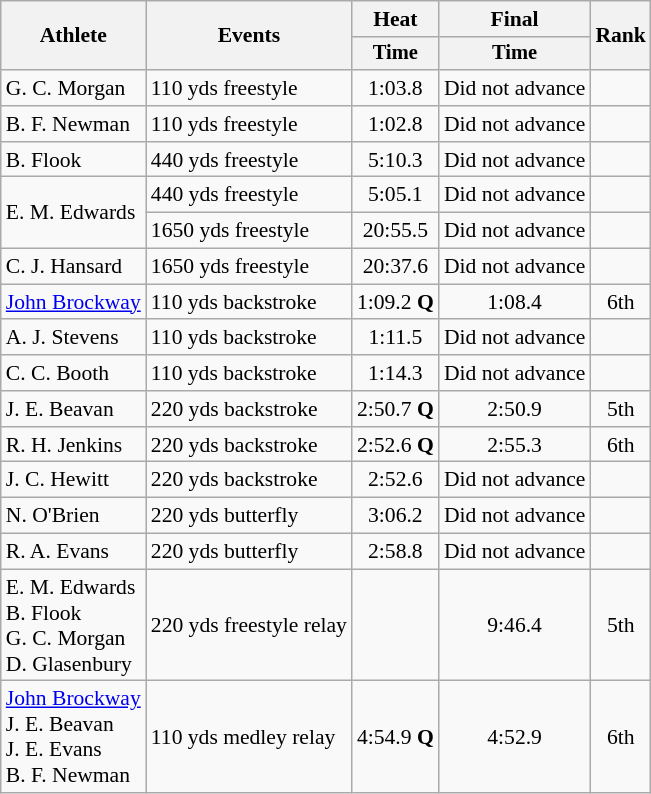<table class=wikitable style=font-size:90%>
<tr>
<th rowspan=2>Athlete</th>
<th rowspan=2>Events</th>
<th>Heat</th>
<th>Final</th>
<th rowspan=2>Rank</th>
</tr>
<tr style=font-size:95%>
<th>Time</th>
<th>Time</th>
</tr>
<tr align=center>
<td align=left>G. C. Morgan</td>
<td align=left>110 yds freestyle</td>
<td>1:03.8</td>
<td>Did not advance</td>
<td></td>
</tr>
<tr align=center>
<td align=left>B. F. Newman</td>
<td align=left>110 yds freestyle</td>
<td>1:02.8</td>
<td>Did not advance</td>
<td></td>
</tr>
<tr align=center>
<td align=left>B. Flook</td>
<td align=left>440 yds freestyle</td>
<td>5:10.3</td>
<td>Did not advance</td>
<td></td>
</tr>
<tr align=center>
<td style="text-align:left;" rowspan="2">E. M. Edwards</td>
<td align=left>440 yds freestyle</td>
<td>5:05.1</td>
<td>Did not advance</td>
<td></td>
</tr>
<tr align=center>
<td align=left>1650 yds freestyle</td>
<td>20:55.5</td>
<td>Did not advance</td>
<td></td>
</tr>
<tr align=center>
<td align=left>C. J. Hansard</td>
<td align=left>1650 yds freestyle</td>
<td>20:37.6</td>
<td>Did not advance</td>
<td></td>
</tr>
<tr align=center>
<td align=left><a href='#'>John Brockway</a></td>
<td align=left>110 yds backstroke</td>
<td>1:09.2 <strong>Q</strong></td>
<td>1:08.4</td>
<td>6th</td>
</tr>
<tr align=center>
<td align=left>A. J. Stevens</td>
<td align=left>110 yds backstroke</td>
<td>1:11.5</td>
<td>Did not advance</td>
<td></td>
</tr>
<tr align=center>
<td align=left>C. C. Booth</td>
<td align=left>110 yds backstroke</td>
<td>1:14.3</td>
<td>Did not advance</td>
<td></td>
</tr>
<tr align=center>
<td align=left>J. E. Beavan</td>
<td align=left>220 yds backstroke</td>
<td>2:50.7 <strong>Q</strong></td>
<td>2:50.9</td>
<td>5th</td>
</tr>
<tr align=center>
<td align=left>R. H. Jenkins</td>
<td align=left>220 yds backstroke</td>
<td>2:52.6 <strong>Q</strong></td>
<td>2:55.3</td>
<td>6th</td>
</tr>
<tr align=center>
<td align=left>J. C. Hewitt</td>
<td align=left>220 yds backstroke</td>
<td>2:52.6</td>
<td>Did not advance</td>
<td></td>
</tr>
<tr align=center>
<td align=left>N. O'Brien</td>
<td align=left>220 yds butterfly</td>
<td>3:06.2</td>
<td>Did not advance</td>
<td></td>
</tr>
<tr align=center>
<td align=left>R. A. Evans</td>
<td align=left>220 yds butterfly</td>
<td>2:58.8</td>
<td>Did not advance</td>
<td></td>
</tr>
<tr align=center>
<td align=left>E. M. Edwards<br>B. Flook<br>G. C. Morgan<br>D. Glasenbury</td>
<td align=left>220 yds freestyle relay</td>
<td></td>
<td>9:46.4</td>
<td>5th</td>
</tr>
<tr align=center>
<td align=left><a href='#'>John Brockway</a><br>J. E. Beavan<br>J. E. Evans<br>B. F. Newman</td>
<td align=left>110 yds medley relay</td>
<td>4:54.9 <strong>Q</strong></td>
<td>4:52.9</td>
<td>6th</td>
</tr>
</table>
